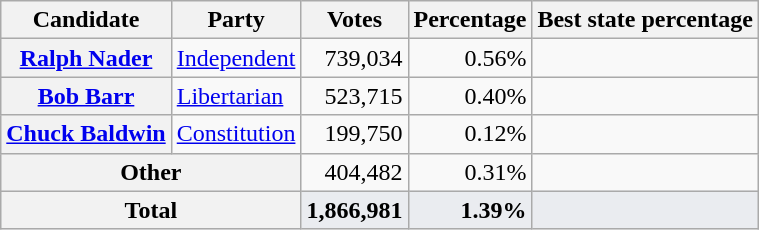<table class="wikitable sortable"  style="text-align:right;">
<tr>
<th scope="col">Candidate</th>
<th scope="col">Party</th>
<th scope="col">Votes</th>
<th scope="col">Percentage</th>
<th scope="col">Best state percentage</th>
</tr>
<tr>
<th scope="row"><a href='#'>Ralph Nader</a></th>
<td style="text-align:left;"><a href='#'>Independent</a></td>
<td>739,034</td>
<td>0.56%</td>
<td></td>
</tr>
<tr>
<th scope="row"><a href='#'>Bob Barr</a></th>
<td style="text-align:left;"><a href='#'>Libertarian</a></td>
<td>523,715</td>
<td>0.40%</td>
<td></td>
</tr>
<tr>
<th scope="row"><a href='#'>Chuck Baldwin</a></th>
<td style="text-align:left;"><a href='#'>Constitution</a></td>
<td>199,750</td>
<td>0.12%</td>
<td></td>
</tr>
<tr>
<th scope="row" colspan="2">Other</th>
<td>404,482</td>
<td>0.31%</td>
<td></td>
</tr>
<tr style="font-weight:bold; background-color:#eaecf0;">
<th scope="row" colspan="2">Total</th>
<td>1,866,981</td>
<td>1.39%</td>
<td></td>
</tr>
</table>
